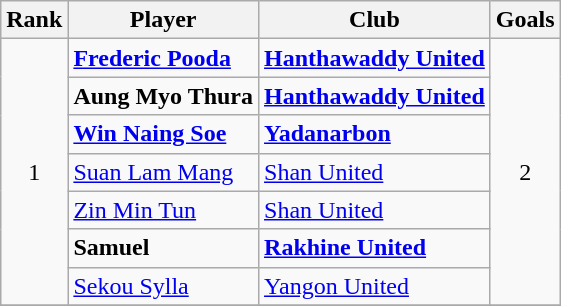<table class="wikitable sortable" style="text-align:center">
<tr>
<th>Rank</th>
<th>Player</th>
<th>Club</th>
<th>Goals</th>
</tr>
<tr>
<td rowspan="7">1</td>
<td align="left"> <strong><a href='#'>Frederic Pooda</a></strong></td>
<td align="left"><strong><a href='#'>Hanthawaddy United</a></strong></td>
<td rowspan="7">2</td>
</tr>
<tr>
<td align="left"> <strong>Aung Myo Thura</strong></td>
<td align="left"><strong><a href='#'>Hanthawaddy United</a></strong></td>
</tr>
<tr>
<td align="left"> <strong><a href='#'>Win Naing Soe</a></strong></td>
<td align="left"><strong><a href='#'>Yadanarbon</a></strong></td>
</tr>
<tr>
<td align="left"> <a href='#'>Suan Lam Mang</a></td>
<td align="left"><a href='#'>Shan United</a></td>
</tr>
<tr>
<td align="left"> <a href='#'>Zin Min Tun</a></td>
<td align="left"><a href='#'>Shan United</a></td>
</tr>
<tr>
<td align="left"> <strong>Samuel</strong></td>
<td align="left"><strong><a href='#'>Rakhine United</a></strong></td>
</tr>
<tr>
<td align="left"> <a href='#'>Sekou Sylla</a></td>
<td align="left"><a href='#'>Yangon United</a></td>
</tr>
<tr>
</tr>
</table>
